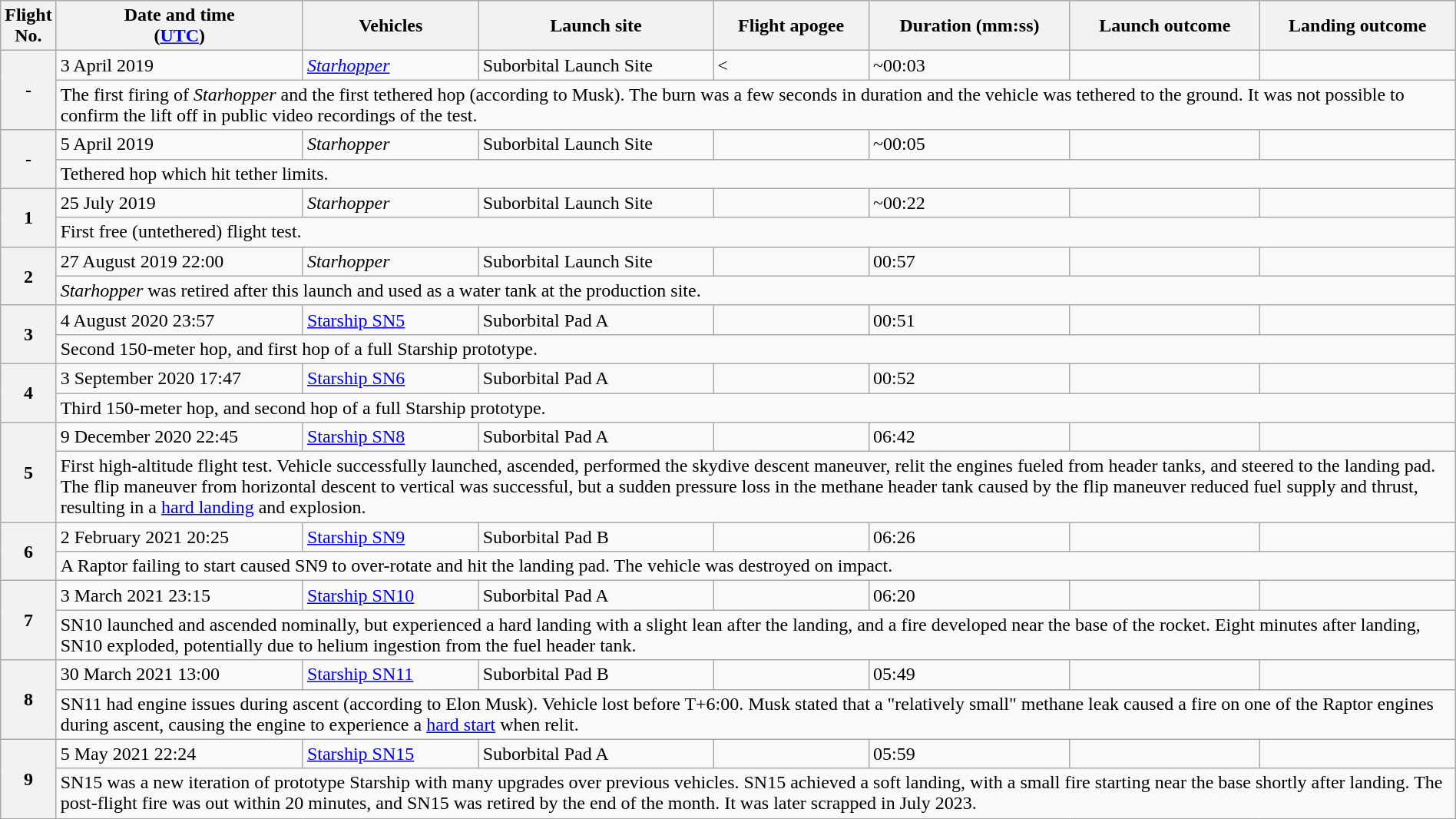<table class="wikitable plainrowheaders" style="width: 100%;">
<tr>
<th scope="col">Flight <br> No.</th>
<th scope="col">Date and time <br>(<a href='#'>UTC</a>)</th>
<th scope="col">Vehicles</th>
<th scope="col">Launch site</th>
<th scope="col">Flight apogee</th>
<th scope="col">Duration (mm:ss)</th>
<th>Launch outcome</th>
<th>Landing outcome</th>
</tr>
<tr>
<th rowspan="2">-</th>
<td>3 April 2019</td>
<td><em><a href='#'>Starhopper</a></em></td>
<td>Suborbital Launch Site</td>
<td><</td>
<td>~00:03</td>
<td></td>
<td></td>
</tr>
<tr>
<td colspan="7">The first firing of <em>Starhopper</em> and the first tethered hop (according to Musk). The burn was a few seconds in duration and the vehicle was tethered to the ground. It was not possible to confirm the lift off in public video recordings of the test.</td>
</tr>
<tr>
<th rowspan="2">-</th>
<td>5 April 2019</td>
<td><em>Starhopper</em></td>
<td>Suborbital Launch Site</td>
<td></td>
<td>~00:05</td>
<td></td>
<td></td>
</tr>
<tr>
<td colspan="7">Tethered hop which hit tether limits.</td>
</tr>
<tr>
<th rowspan="2">1</th>
<td>25 July 2019</td>
<td><em>Starhopper</em></td>
<td>Suborbital Launch Site</td>
<td></td>
<td>~00:22</td>
<td></td>
<td></td>
</tr>
<tr>
<td colspan="7">First free (untethered) flight test.</td>
</tr>
<tr>
<th rowspan="2">2</th>
<td>27 August 2019 22:00</td>
<td><em>Starhopper</em></td>
<td>Suborbital Launch Site</td>
<td></td>
<td>00:57</td>
<td></td>
<td></td>
</tr>
<tr>
<td colspan="7"><em>Starhopper</em> was retired after this launch and used as a water tank at the production site.</td>
</tr>
<tr>
<th rowspan="2">3</th>
<td>4 August 2020 23:57</td>
<td><a href='#'>Starship SN5</a></td>
<td>Suborbital Pad A</td>
<td></td>
<td>00:51</td>
<td></td>
<td></td>
</tr>
<tr>
<td colspan="7">Second 150-meter hop, and first hop of a full Starship prototype.</td>
</tr>
<tr>
<th rowspan="2">4</th>
<td>3 September 2020 17:47</td>
<td><a href='#'>Starship SN6</a></td>
<td>Suborbital Pad A</td>
<td></td>
<td>00:52</td>
<td></td>
<td></td>
</tr>
<tr>
<td colspan="7">Third 150-meter hop, and second hop of a full Starship prototype.</td>
</tr>
<tr>
<th rowspan="2">5</th>
<td>9 December 2020 22:45</td>
<td><a href='#'>Starship SN8</a></td>
<td>Suborbital Pad A</td>
<td></td>
<td>06:42</td>
<td></td>
<td></td>
</tr>
<tr>
<td colspan="7">First high-altitude flight test. Vehicle successfully launched, ascended, performed the skydive descent maneuver, relit the engines fueled from header tanks, and steered to the landing pad. The flip maneuver from horizontal descent to vertical was successful, but a sudden pressure loss in the methane header tank caused by the flip maneuver reduced fuel supply and thrust, resulting in a <a href='#'>hard landing</a> and explosion.</td>
</tr>
<tr>
<th rowspan="2">6</th>
<td>2 February 2021 20:25</td>
<td><a href='#'>Starship SN9</a></td>
<td>Suborbital Pad B</td>
<td></td>
<td>06:26</td>
<td></td>
<td></td>
</tr>
<tr>
<td colspan="7">A Raptor failing to start caused SN9 to over-rotate and hit the landing pad. The vehicle was destroyed on impact.</td>
</tr>
<tr>
<th rowspan="2">7</th>
<td>3 March 2021 23:15</td>
<td><a href='#'>Starship SN10</a></td>
<td>Suborbital Pad A</td>
<td></td>
<td>06:20</td>
<td></td>
<td></td>
</tr>
<tr>
<td colspan="7">SN10 launched and ascended nominally, but experienced a hard landing with a slight lean after the landing, and a fire developed near the base of the rocket. Eight minutes after landing, SN10 exploded, potentially due to helium ingestion from the fuel header tank.</td>
</tr>
<tr>
<th rowspan="2">8</th>
<td>30 March 2021 13:00</td>
<td><a href='#'>Starship SN11</a></td>
<td>Suborbital Pad B</td>
<td></td>
<td>05:49</td>
<td></td>
<td></td>
</tr>
<tr>
<td colspan="7">SN11 had engine issues during ascent (according to Elon Musk). Vehicle lost before T+6:00. Musk stated that a "relatively small" methane leak caused a fire on one of the Raptor engines during ascent, causing the engine to experience a <a href='#'>hard start</a> when relit.</td>
</tr>
<tr>
<th rowspan="2">9</th>
<td>5 May 2021 22:24</td>
<td><a href='#'>Starship SN15</a></td>
<td>Suborbital Pad A</td>
<td></td>
<td>05:59</td>
<td></td>
<td></td>
</tr>
<tr>
<td colspan="7">SN15 was a new iteration of prototype Starship with many upgrades over previous vehicles. SN15 achieved a soft landing, with a small fire starting near the base shortly after landing. The post-flight fire was out within 20 minutes, and SN15 was retired by the end of the month. It was later scrapped in July 2023.</td>
</tr>
</table>
